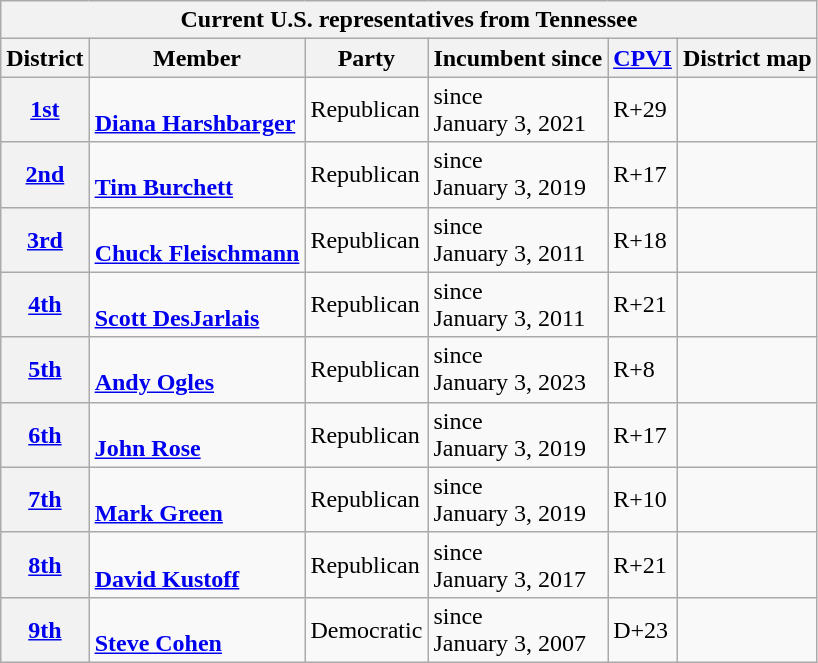<table class="wikitable sticky-header-multi sortable">
<tr>
<th colspan=6>Current U.S. representatives from Tennessee</th>
</tr>
<tr>
<th>District</th>
<th>Member<br></th>
<th>Party</th>
<th data-sort-type="date">Incumbent since</th>
<th data-sort-type="number"><a href='#'>CPVI</a><br></th>
<th class="unsortable">District map</th>
</tr>
<tr>
<th><a href='#'>1st</a></th>
<td><br><strong><a href='#'>Diana Harshbarger</a></strong><br></td>
<td>Republican</td>
<td>since<br>January 3, 2021</td>
<td>R+29</td>
<td></td>
</tr>
<tr>
<th><a href='#'>2nd</a></th>
<td><br><strong><a href='#'>Tim Burchett</a></strong><br></td>
<td>Republican</td>
<td>since<br>January 3, 2019</td>
<td>R+17</td>
<td></td>
</tr>
<tr>
<th><a href='#'>3rd</a></th>
<td><br><strong><a href='#'>Chuck Fleischmann</a></strong><br></td>
<td>Republican</td>
<td>since<br>January 3, 2011</td>
<td>R+18</td>
<td></td>
</tr>
<tr>
<th><a href='#'>4th</a></th>
<td><br><strong><a href='#'>Scott DesJarlais</a></strong><br></td>
<td>Republican</td>
<td>since<br>January 3, 2011</td>
<td>R+21</td>
<td></td>
</tr>
<tr>
<th><a href='#'>5th</a></th>
<td><br><strong><a href='#'>Andy Ogles</a></strong><br></td>
<td>Republican</td>
<td>since<br>January 3, 2023</td>
<td>R+8</td>
<td></td>
</tr>
<tr>
<th><a href='#'>6th</a></th>
<td><br><strong><a href='#'>John Rose</a></strong><br></td>
<td>Republican</td>
<td>since<br>January 3, 2019</td>
<td>R+17</td>
<td></td>
</tr>
<tr>
<th><a href='#'>7th</a></th>
<td><br><strong><a href='#'>Mark Green</a></strong><br></td>
<td>Republican</td>
<td>since<br>January 3, 2019</td>
<td>R+10</td>
<td></td>
</tr>
<tr>
<th><a href='#'>8th</a></th>
<td><br><strong><a href='#'>David Kustoff</a></strong><br></td>
<td>Republican</td>
<td>since<br>January 3, 2017</td>
<td>R+21</td>
<td></td>
</tr>
<tr>
<th><a href='#'>9th</a></th>
<td><br><strong><a href='#'>Steve Cohen</a></strong><br></td>
<td>Democratic</td>
<td>since<br>January 3, 2007</td>
<td>D+23</td>
<td></td>
</tr>
</table>
